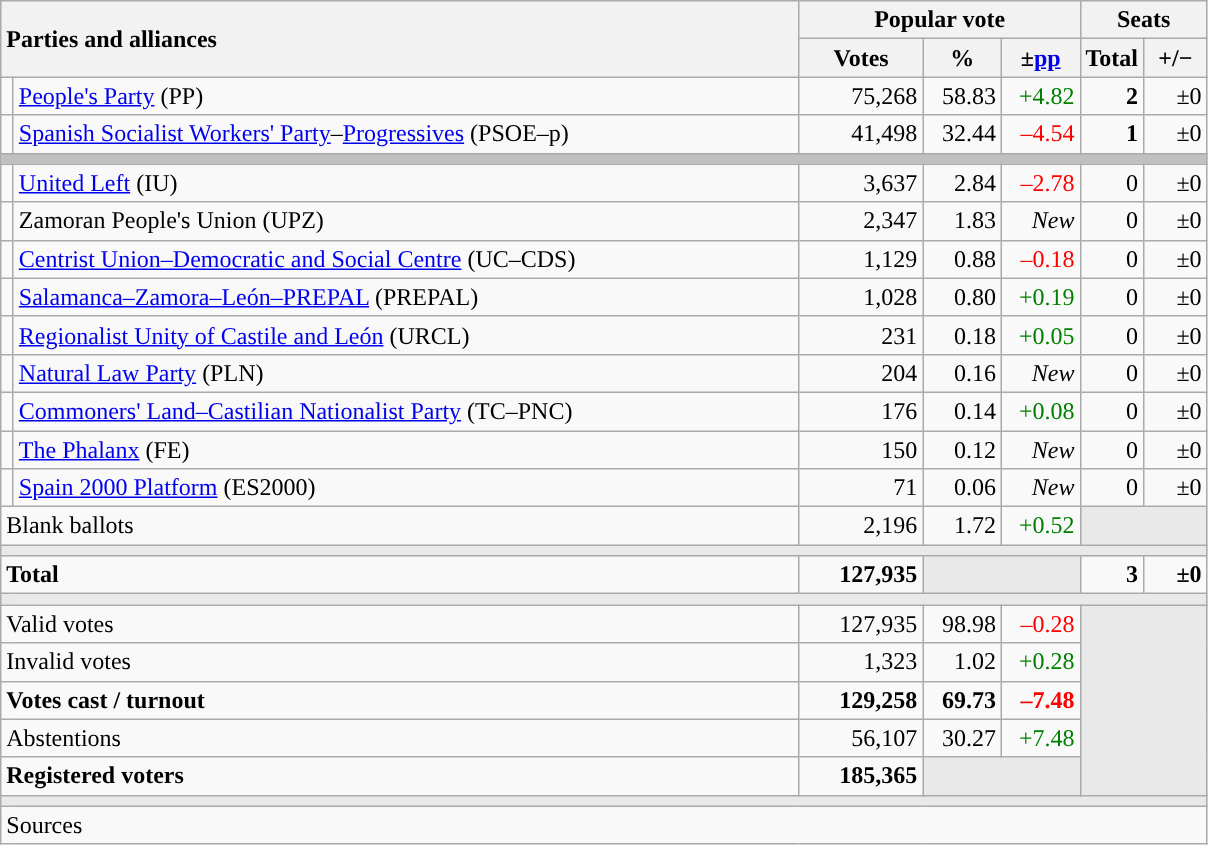<table class="wikitable" style="text-align:right;">
<tr>
<th style="text-align:left;" rowspan="2" colspan="2" width="525">Parties and alliances</th>
<th colspan="3">Popular vote</th>
<th colspan="2">Seats</th>
</tr>
<tr>
<th width="75">Votes</th>
<th width="45">%</th>
<th width="45">±<a href='#'>pp</a></th>
<th width="35">Total</th>
<th width="35">+/−</th>
</tr>
<tr>
<td width="1" style="color:inherit;background:"></td>
<td align="left"><a href='#'>People's Party</a> (PP)</td>
<td>75,268</td>
<td>58.83</td>
<td style="color:green;">+4.82</td>
<td><strong>2</strong></td>
<td>±0</td>
</tr>
<tr>
<td style="color:inherit;background:"></td>
<td align="left"><a href='#'>Spanish Socialist Workers' Party</a>–<a href='#'>Progressives</a> (PSOE–p)</td>
<td>41,498</td>
<td>32.44</td>
<td style="color:red;">–4.54</td>
<td><strong>1</strong></td>
<td>±0</td>
</tr>
<tr>
<td colspan="7" bgcolor="#C0C0C0"></td>
</tr>
<tr>
<td style="color:inherit;background:"></td>
<td align="left"><a href='#'>United Left</a> (IU)</td>
<td>3,637</td>
<td>2.84</td>
<td style="color:red;">–2.78</td>
<td>0</td>
<td>±0</td>
</tr>
<tr>
<td style="color:inherit;background:"></td>
<td align="left">Zamoran People's Union (UPZ)</td>
<td>2,347</td>
<td>1.83</td>
<td><em>New</em></td>
<td>0</td>
<td>±0</td>
</tr>
<tr>
<td style="color:inherit;background:"></td>
<td align="left"><a href='#'>Centrist Union–Democratic and Social Centre</a> (UC–CDS)</td>
<td>1,129</td>
<td>0.88</td>
<td style="color:red;">–0.18</td>
<td>0</td>
<td>±0</td>
</tr>
<tr>
<td style="color:inherit;background:"></td>
<td align="left"><a href='#'>Salamanca–Zamora–León–PREPAL</a> (PREPAL)</td>
<td>1,028</td>
<td>0.80</td>
<td style="color:green;">+0.19</td>
<td>0</td>
<td>±0</td>
</tr>
<tr>
<td style="color:inherit;background:"></td>
<td align="left"><a href='#'>Regionalist Unity of Castile and León</a> (URCL)</td>
<td>231</td>
<td>0.18</td>
<td style="color:green;">+0.05</td>
<td>0</td>
<td>±0</td>
</tr>
<tr>
<td style="color:inherit;background:"></td>
<td align="left"><a href='#'>Natural Law Party</a> (PLN)</td>
<td>204</td>
<td>0.16</td>
<td><em>New</em></td>
<td>0</td>
<td>±0</td>
</tr>
<tr>
<td style="color:inherit;background:"></td>
<td align="left"><a href='#'>Commoners' Land–Castilian Nationalist Party</a> (TC–PNC)</td>
<td>176</td>
<td>0.14</td>
<td style="color:green;">+0.08</td>
<td>0</td>
<td>±0</td>
</tr>
<tr>
<td style="color:inherit;background:"></td>
<td align="left"><a href='#'>The Phalanx</a> (FE)</td>
<td>150</td>
<td>0.12</td>
<td><em>New</em></td>
<td>0</td>
<td>±0</td>
</tr>
<tr>
<td style="color:inherit;background:"></td>
<td align="left"><a href='#'>Spain 2000 Platform</a> (ES2000)</td>
<td>71</td>
<td>0.06</td>
<td><em>New</em></td>
<td>0</td>
<td>±0</td>
</tr>
<tr>
<td align="left" colspan="2">Blank ballots</td>
<td>2,196</td>
<td>1.72</td>
<td style="color:green;">+0.52</td>
<td bgcolor="#E9E9E9" colspan="2"></td>
</tr>
<tr>
<td colspan="7" bgcolor="#E9E9E9"></td>
</tr>
<tr style="font-weight:bold;">
<td align="left" colspan="2">Total</td>
<td>127,935</td>
<td bgcolor="#E9E9E9" colspan="2"></td>
<td>3</td>
<td>±0</td>
</tr>
<tr>
<td colspan="7" bgcolor="#E9E9E9"></td>
</tr>
<tr>
<td align="left" colspan="2">Valid votes</td>
<td>127,935</td>
<td>98.98</td>
<td style="color:red;">–0.28</td>
<td bgcolor="#E9E9E9" colspan="2" rowspan="5"></td>
</tr>
<tr>
<td align="left" colspan="2">Invalid votes</td>
<td>1,323</td>
<td>1.02</td>
<td style="color:green;">+0.28</td>
</tr>
<tr style="font-weight:bold;">
<td align="left" colspan="2">Votes cast / turnout</td>
<td>129,258</td>
<td>69.73</td>
<td style="color:red;">–7.48</td>
</tr>
<tr>
<td align="left" colspan="2">Abstentions</td>
<td>56,107</td>
<td>30.27</td>
<td style="color:green;">+7.48</td>
</tr>
<tr style="font-weight:bold;">
<td align="left" colspan="2">Registered voters</td>
<td>185,365</td>
<td bgcolor="#E9E9E9" colspan="2"></td>
</tr>
<tr>
<td colspan="7" bgcolor="#E9E9E9"></td>
</tr>
<tr>
<td align="left" colspan="7">Sources</td>
</tr>
</table>
